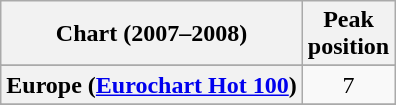<table class="wikitable sortable plainrowheaders" style="text-align:center">
<tr>
<th scope="col">Chart (2007–2008)</th>
<th scope="col">Peak<br>position</th>
</tr>
<tr>
</tr>
<tr>
<th scope="row">Europe (<a href='#'>Eurochart Hot 100</a>)</th>
<td>7</td>
</tr>
<tr>
</tr>
<tr>
</tr>
<tr>
</tr>
<tr>
</tr>
<tr>
</tr>
</table>
